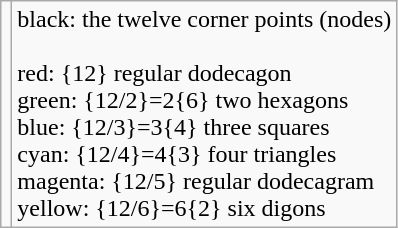<table class=wikitable align=center>
<tr>
<td></td>
<td>black: the twelve corner points (nodes)<br><br>red: {12} regular dodecagon<br>
green: {12/2}=2{6} two hexagons<br>
blue: {12/3}=3{4} three squares<br>
cyan: {12/4}=4{3} four triangles<br>
magenta: {12/5} regular dodecagram<br>
yellow: {12/6}=6{2} six digons</td>
</tr>
</table>
